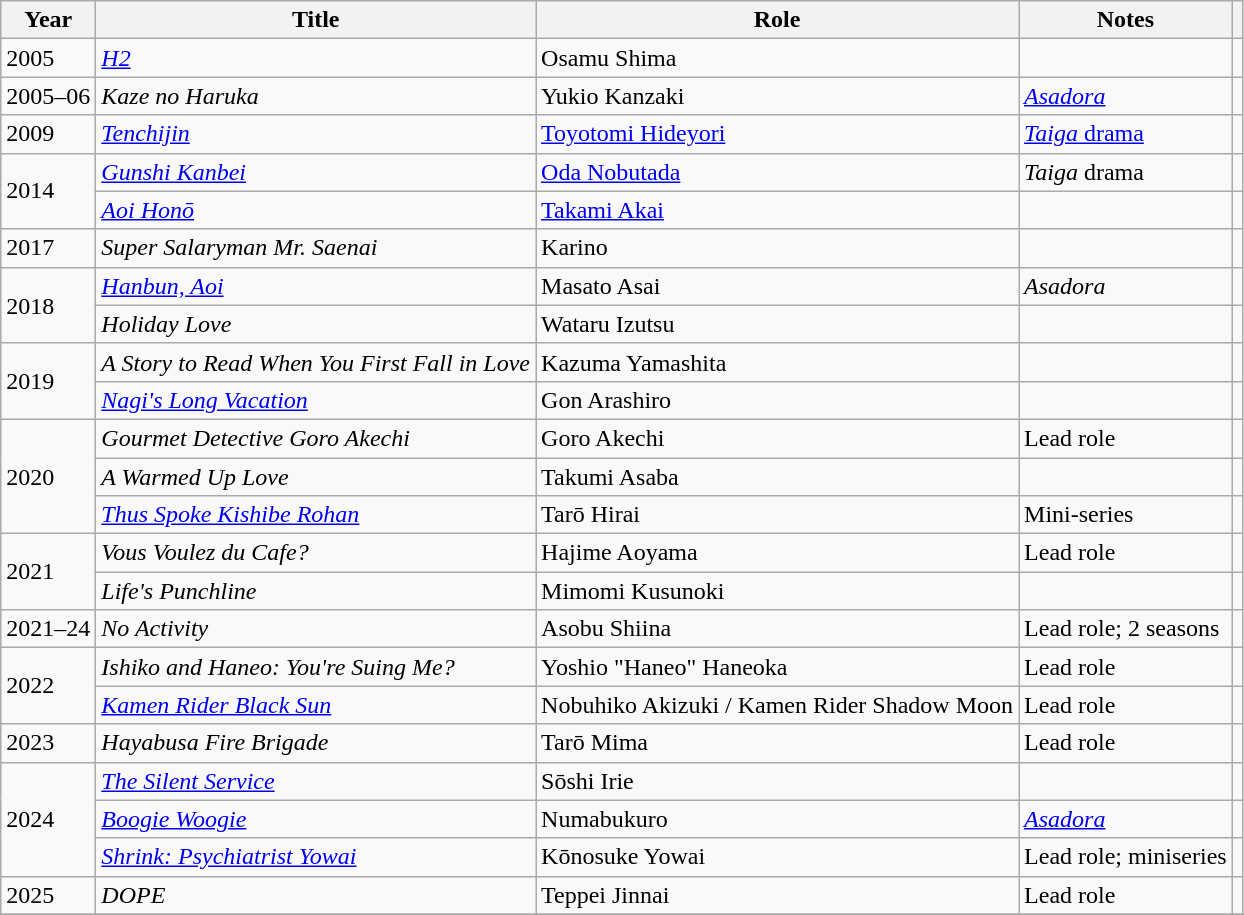<table class="wikitable sortable">
<tr>
<th>Year</th>
<th>Title</th>
<th>Role</th>
<th class="unsortable">Notes</th>
<th class="unsortable"></th>
</tr>
<tr>
<td>2005</td>
<td><em><a href='#'>H2</a></em></td>
<td>Osamu Shima</td>
<td></td>
<td></td>
</tr>
<tr>
<td>2005–06</td>
<td><em>Kaze no Haruka</em></td>
<td>Yukio Kanzaki</td>
<td><em><a href='#'>Asadora</a></em></td>
<td></td>
</tr>
<tr>
<td>2009</td>
<td><em><a href='#'>Tenchijin</a></em></td>
<td><a href='#'>Toyotomi Hideyori</a></td>
<td><a href='#'><em>Taiga</em> drama</a></td>
<td></td>
</tr>
<tr>
<td rowspan="2">2014</td>
<td><em><a href='#'>Gunshi Kanbei</a></em></td>
<td><a href='#'>Oda Nobutada</a></td>
<td><em>Taiga</em> drama</td>
<td></td>
</tr>
<tr>
<td><em><a href='#'>Aoi Honō</a></em></td>
<td><a href='#'>Takami Akai</a></td>
<td></td>
<td></td>
</tr>
<tr>
<td>2017</td>
<td><em>Super Salaryman Mr. Saenai</em></td>
<td>Karino</td>
<td></td>
<td></td>
</tr>
<tr>
<td rowspan="2">2018</td>
<td><em><a href='#'>Hanbun, Aoi</a></em></td>
<td>Masato Asai</td>
<td><em>Asadora</em></td>
<td></td>
</tr>
<tr>
<td><em>Holiday Love</em></td>
<td>Wataru Izutsu</td>
<td></td>
<td></td>
</tr>
<tr>
<td rowspan="2">2019</td>
<td><em>A Story to Read When You First Fall in Love</em></td>
<td>Kazuma Yamashita</td>
<td></td>
<td></td>
</tr>
<tr>
<td><em><a href='#'>Nagi's Long Vacation</a></em></td>
<td>Gon Arashiro</td>
<td></td>
<td></td>
</tr>
<tr>
<td rowspan="3">2020</td>
<td><em>Gourmet Detective Goro Akechi</em></td>
<td>Goro Akechi</td>
<td>Lead role</td>
<td></td>
</tr>
<tr>
<td><em>A Warmed Up Love</em></td>
<td>Takumi Asaba</td>
<td></td>
<td></td>
</tr>
<tr>
<td><em><a href='#'>Thus Spoke Kishibe Rohan</a></em></td>
<td>Tarō Hirai</td>
<td>Mini-series</td>
<td></td>
</tr>
<tr>
<td rowspan="2">2021</td>
<td><em>Vous Voulez du Cafe?</em></td>
<td>Hajime Aoyama</td>
<td>Lead role</td>
<td></td>
</tr>
<tr>
<td><em>Life's Punchline</em></td>
<td>Mimomi Kusunoki</td>
<td></td>
<td></td>
</tr>
<tr>
<td>2021–24</td>
<td><em>No Activity</em></td>
<td>Asobu Shiina</td>
<td>Lead role; 2 seasons</td>
<td></td>
</tr>
<tr>
<td rowspan="2">2022</td>
<td><em>Ishiko and Haneo: You're Suing Me?</em></td>
<td>Yoshio "Haneo" Haneoka</td>
<td>Lead role</td>
<td></td>
</tr>
<tr>
<td><em><a href='#'>Kamen Rider Black Sun</a></em></td>
<td>Nobuhiko Akizuki / Kamen Rider Shadow Moon</td>
<td>Lead role</td>
<td></td>
</tr>
<tr>
<td>2023</td>
<td><em>Hayabusa Fire Brigade</em></td>
<td>Tarō Mima</td>
<td>Lead role</td>
<td></td>
</tr>
<tr>
<td rowspan="3">2024</td>
<td><em><a href='#'>The Silent Service</a></em></td>
<td>Sōshi Irie</td>
<td></td>
<td></td>
</tr>
<tr>
<td><em><a href='#'>Boogie Woogie</a></em></td>
<td>Numabukuro</td>
<td><em><a href='#'>Asadora</a></em></td>
<td></td>
</tr>
<tr>
<td><em><a href='#'>Shrink: Psychiatrist Yowai</a></em></td>
<td>Kōnosuke Yowai</td>
<td>Lead role; miniseries</td>
<td></td>
</tr>
<tr>
<td>2025</td>
<td><em>DOPE</em></td>
<td>Teppei Jinnai</td>
<td>Lead role</td>
<td></td>
</tr>
<tr>
</tr>
</table>
